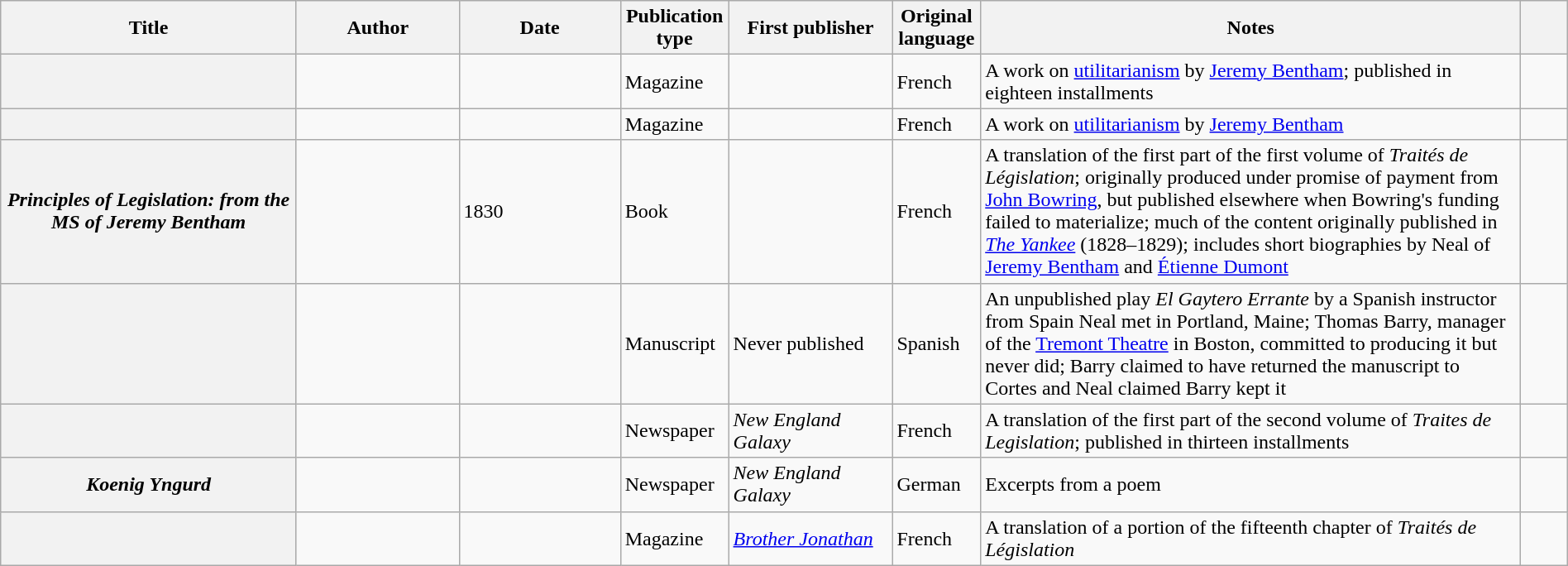<table class="wikitable plainrowheaders sortable" style="margin-right: 0;">
<tr>
<th scope="col" style="width: 15em;">Title</th>
<th scope="col" style="width: 8em;">Author</th>
<th scope="col" style="width: 8em;">Date</th>
<th scope="col" style="width: 5em;">Publication type</th>
<th scope="col" style="width: 8em;">First publisher</th>
<th scope="col" style="width: 4em;">Original language</th>
<th scope="col" class="unsortable" style="width: 28em;">Notes</th>
<th scope="col" class="unsortable" style="width: 2em;"></th>
</tr>
<tr>
<th scope="row"></th>
<td></td>
<td></td>
<td>Magazine</td>
<td></td>
<td>French</td>
<td>A work on <a href='#'>utilitarianism</a> by <a href='#'>Jeremy Bentham</a>; published in eighteen installments</td>
<td style="text-align: center;"></td>
</tr>
<tr>
<th scope="row"></th>
<td></td>
<td></td>
<td>Magazine</td>
<td></td>
<td>French</td>
<td>A work on <a href='#'>utilitarianism</a> by <a href='#'>Jeremy Bentham</a></td>
<td style="text-align: center;"></td>
</tr>
<tr>
<th scope="row"><em>Principles of Legislation: from the MS of Jeremy Bentham</em></th>
<td></td>
<td>1830</td>
<td>Book</td>
<td></td>
<td>French</td>
<td>A translation of the first part of the first volume of <em>Traités de Législation</em>; originally produced under promise of payment from <a href='#'>John Bowring</a>, but published elsewhere when Bowring's funding failed to materialize; much of the content originally published in <em><a href='#'>The Yankee</a></em> (1828–1829); includes short biographies by Neal of <a href='#'>Jeremy Bentham</a> and <a href='#'>Étienne Dumont</a></td>
<td style="text-align: center;"></td>
</tr>
<tr>
<th scope="row"></th>
<td></td>
<td></td>
<td>Manuscript</td>
<td>Never published</td>
<td>Spanish</td>
<td>An unpublished play <em>El Gaytero Errante</em> by a Spanish instructor from Spain Neal met in Portland, Maine; Thomas Barry, manager of the <a href='#'>Tremont Theatre</a> in Boston, committed to producing it but never did; Barry claimed to have returned the manuscript to Cortes and Neal claimed Barry kept it</td>
<td style="text-align: center;"></td>
</tr>
<tr>
<th scope="row"></th>
<td></td>
<td></td>
<td>Newspaper</td>
<td><em>New England Galaxy</em></td>
<td>French</td>
<td>A translation of the first part of the second volume of <em>Traites de Legislation</em>; published in thirteen installments</td>
<td style="text-align: center;"></td>
</tr>
<tr>
<th scope="row"><em>Koenig Yngurd</em></th>
<td></td>
<td></td>
<td>Newspaper</td>
<td><em>New England Galaxy</em></td>
<td>German</td>
<td>Excerpts from a poem</td>
<td style="text-align: center;"></td>
</tr>
<tr>
<th scope="row"></th>
<td></td>
<td></td>
<td>Magazine</td>
<td><em><a href='#'>Brother Jonathan</a></em></td>
<td>French</td>
<td>A translation of a portion of the fifteenth chapter of <em>Traités de Législation</em></td>
<td style="text-align: center;"></td>
</tr>
</table>
